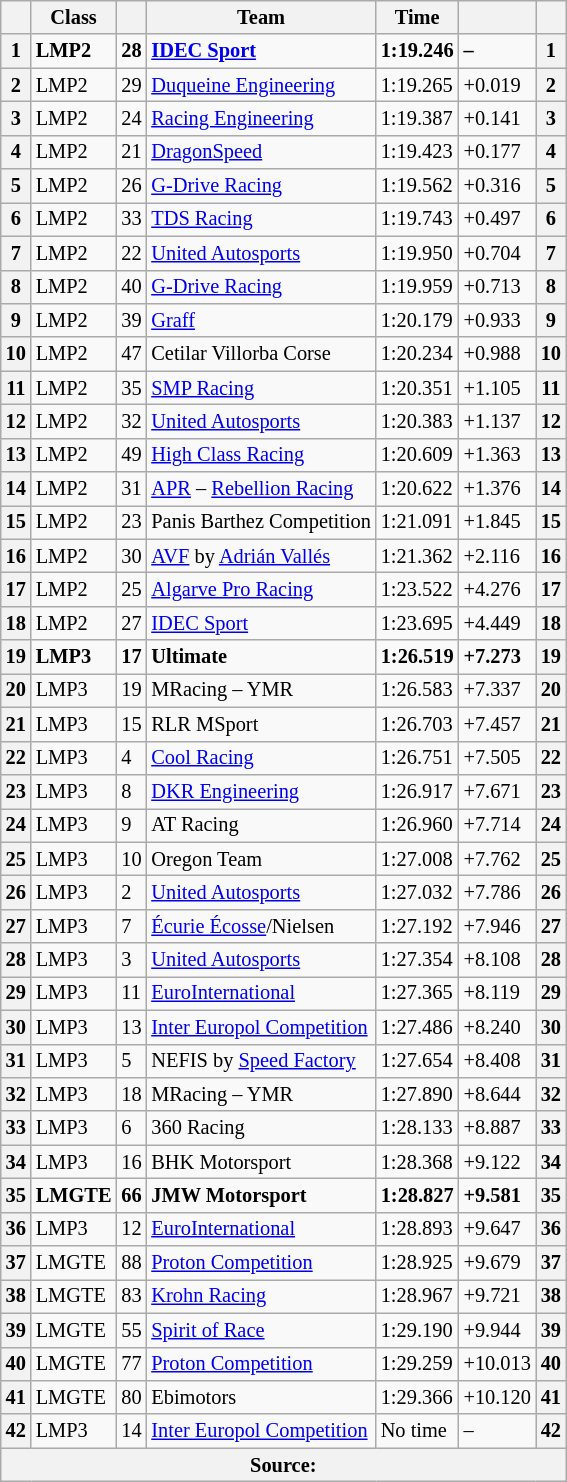<table class="wikitable" style="font-size:85%;">
<tr>
<th></th>
<th>Class</th>
<th></th>
<th>Team</th>
<th>Time</th>
<th></th>
<th></th>
</tr>
<tr style="font-weight:bold;">
<th>1</th>
<td>LMP2</td>
<td>28</td>
<td> <a href='#'>IDEC Sport</a></td>
<td>1:19.246</td>
<td>–</td>
<th>1</th>
</tr>
<tr>
<th>2</th>
<td>LMP2</td>
<td>29</td>
<td> <a href='#'>Duqueine Engineering</a></td>
<td>1:19.265</td>
<td>+0.019</td>
<th>2</th>
</tr>
<tr>
<th>3</th>
<td>LMP2</td>
<td>24</td>
<td> <a href='#'>Racing Engineering</a></td>
<td>1:19.387</td>
<td>+0.141</td>
<th>3</th>
</tr>
<tr>
<th>4</th>
<td>LMP2</td>
<td>21</td>
<td> <a href='#'>DragonSpeed</a></td>
<td>1:19.423</td>
<td>+0.177</td>
<th>4</th>
</tr>
<tr>
<th>5</th>
<td>LMP2</td>
<td>26</td>
<td> <a href='#'>G-Drive Racing</a></td>
<td>1:19.562</td>
<td>+0.316</td>
<th>5</th>
</tr>
<tr>
<th>6</th>
<td>LMP2</td>
<td>33</td>
<td> <a href='#'>TDS Racing</a></td>
<td>1:19.743</td>
<td>+0.497</td>
<th>6</th>
</tr>
<tr>
<th>7</th>
<td>LMP2</td>
<td>22</td>
<td> <a href='#'>United Autosports</a></td>
<td>1:19.950</td>
<td>+0.704</td>
<th>7</th>
</tr>
<tr>
<th>8</th>
<td>LMP2</td>
<td>40</td>
<td> <a href='#'>G-Drive Racing</a></td>
<td>1:19.959</td>
<td>+0.713</td>
<th>8</th>
</tr>
<tr>
<th>9</th>
<td>LMP2</td>
<td>39</td>
<td> <a href='#'>Graff</a></td>
<td>1:20.179</td>
<td>+0.933</td>
<th>9</th>
</tr>
<tr>
<th>10</th>
<td>LMP2</td>
<td>47</td>
<td> Cetilar Villorba Corse</td>
<td>1:20.234</td>
<td>+0.988</td>
<th>10</th>
</tr>
<tr>
<th>11</th>
<td>LMP2</td>
<td>35</td>
<td> <a href='#'>SMP Racing</a></td>
<td>1:20.351</td>
<td>+1.105</td>
<th>11</th>
</tr>
<tr>
<th>12</th>
<td>LMP2</td>
<td>32</td>
<td> <a href='#'>United Autosports</a></td>
<td>1:20.383</td>
<td>+1.137</td>
<th>12</th>
</tr>
<tr>
<th>13</th>
<td>LMP2</td>
<td>49</td>
<td> <a href='#'>High Class Racing</a></td>
<td>1:20.609</td>
<td>+1.363</td>
<th>13</th>
</tr>
<tr>
<th>14</th>
<td>LMP2</td>
<td>31</td>
<td> <a href='#'>APR</a> – <a href='#'>Rebellion Racing</a></td>
<td>1:20.622</td>
<td>+1.376</td>
<th>14</th>
</tr>
<tr>
<th>15</th>
<td>LMP2</td>
<td>23</td>
<td> Panis Barthez Competition</td>
<td>1:21.091</td>
<td>+1.845</td>
<th>15</th>
</tr>
<tr>
<th>16</th>
<td>LMP2</td>
<td>30</td>
<td> <a href='#'>AVF</a> by <a href='#'>Adrián Vallés</a></td>
<td>1:21.362</td>
<td>+2.116</td>
<th>16</th>
</tr>
<tr>
<th>17</th>
<td>LMP2</td>
<td>25</td>
<td> <a href='#'>Algarve Pro Racing</a></td>
<td>1:23.522</td>
<td>+4.276</td>
<th>17</th>
</tr>
<tr>
<th>18</th>
<td>LMP2</td>
<td>27</td>
<td> <a href='#'>IDEC Sport</a></td>
<td>1:23.695</td>
<td>+4.449</td>
<th>18</th>
</tr>
<tr style="font-weight:bold;">
<th>19</th>
<td>LMP3</td>
<td>17</td>
<td> Ultimate</td>
<td>1:26.519</td>
<td>+7.273</td>
<th>19</th>
</tr>
<tr>
<th>20</th>
<td>LMP3</td>
<td>19</td>
<td> MRacing – YMR</td>
<td>1:26.583</td>
<td>+7.337</td>
<th>20</th>
</tr>
<tr>
<th>21</th>
<td>LMP3</td>
<td>15</td>
<td> RLR MSport</td>
<td>1:26.703</td>
<td>+7.457</td>
<th>21</th>
</tr>
<tr>
<th>22</th>
<td>LMP3</td>
<td>4</td>
<td> <a href='#'>Cool Racing</a></td>
<td>1:26.751</td>
<td>+7.505</td>
<th>22</th>
</tr>
<tr>
<th>23</th>
<td>LMP3</td>
<td>8</td>
<td> <a href='#'>DKR Engineering</a></td>
<td>1:26.917</td>
<td>+7.671</td>
<th>23</th>
</tr>
<tr>
<th>24</th>
<td>LMP3</td>
<td>9</td>
<td> AT Racing</td>
<td>1:26.960</td>
<td>+7.714</td>
<th>24</th>
</tr>
<tr>
<th>25</th>
<td>LMP3</td>
<td>10</td>
<td> Oregon Team</td>
<td>1:27.008</td>
<td>+7.762</td>
<th>25</th>
</tr>
<tr>
<th>26</th>
<td>LMP3</td>
<td>2</td>
<td> <a href='#'>United Autosports</a></td>
<td>1:27.032</td>
<td>+7.786</td>
<th>26</th>
</tr>
<tr>
<th>27</th>
<td>LMP3</td>
<td>7</td>
<td> <a href='#'>Écurie Écosse</a>/Nielsen</td>
<td>1:27.192</td>
<td>+7.946</td>
<th>27</th>
</tr>
<tr>
<th>28</th>
<td>LMP3</td>
<td>3</td>
<td> <a href='#'>United Autosports</a></td>
<td>1:27.354</td>
<td>+8.108</td>
<th>28</th>
</tr>
<tr>
<th>29</th>
<td>LMP3</td>
<td>11</td>
<td> <a href='#'>EuroInternational</a></td>
<td>1:27.365</td>
<td>+8.119</td>
<th>29</th>
</tr>
<tr>
<th>30</th>
<td>LMP3</td>
<td>13</td>
<td> <a href='#'>Inter Europol Competition</a></td>
<td>1:27.486</td>
<td>+8.240</td>
<th>30</th>
</tr>
<tr>
<th>31</th>
<td>LMP3</td>
<td>5</td>
<td> NEFIS by <a href='#'>Speed Factory</a></td>
<td>1:27.654</td>
<td>+8.408</td>
<th>31</th>
</tr>
<tr>
<th>32</th>
<td>LMP3</td>
<td>18</td>
<td> MRacing – YMR</td>
<td>1:27.890</td>
<td>+8.644</td>
<th>32</th>
</tr>
<tr>
<th>33</th>
<td>LMP3</td>
<td>6</td>
<td> 360 Racing</td>
<td>1:28.133</td>
<td>+8.887</td>
<th>33</th>
</tr>
<tr>
<th>34</th>
<td>LMP3</td>
<td>16</td>
<td> BHK Motorsport</td>
<td>1:28.368</td>
<td>+9.122</td>
<th>34</th>
</tr>
<tr style="font-weight:bold;">
<th>35</th>
<td>LMGTE</td>
<td>66</td>
<td> JMW Motorsport</td>
<td>1:28.827</td>
<td>+9.581</td>
<th>35</th>
</tr>
<tr>
<th>36</th>
<td>LMP3</td>
<td>12</td>
<td> <a href='#'>EuroInternational</a></td>
<td>1:28.893</td>
<td>+9.647</td>
<th>36</th>
</tr>
<tr>
<th>37</th>
<td>LMGTE</td>
<td>88</td>
<td> <a href='#'>Proton Competition</a></td>
<td>1:28.925</td>
<td>+9.679</td>
<th>37</th>
</tr>
<tr>
<th>38</th>
<td>LMGTE</td>
<td>83</td>
<td> <a href='#'>Krohn Racing</a></td>
<td>1:28.967</td>
<td>+9.721</td>
<th>38</th>
</tr>
<tr>
<th>39</th>
<td>LMGTE</td>
<td>55</td>
<td> <a href='#'>Spirit of Race</a></td>
<td>1:29.190</td>
<td>+9.944</td>
<th>39</th>
</tr>
<tr>
<th>40</th>
<td>LMGTE</td>
<td>77</td>
<td> <a href='#'>Proton Competition</a></td>
<td>1:29.259</td>
<td>+10.013</td>
<th>40</th>
</tr>
<tr>
<th>41</th>
<td>LMGTE</td>
<td>80</td>
<td> Ebimotors</td>
<td>1:29.366</td>
<td>+10.120</td>
<th>41</th>
</tr>
<tr>
<th>42</th>
<td>LMP3</td>
<td>14</td>
<td> <a href='#'>Inter Europol Competition</a></td>
<td>No time</td>
<td>–</td>
<th>42</th>
</tr>
<tr>
<th colspan=7>Source:</th>
</tr>
</table>
